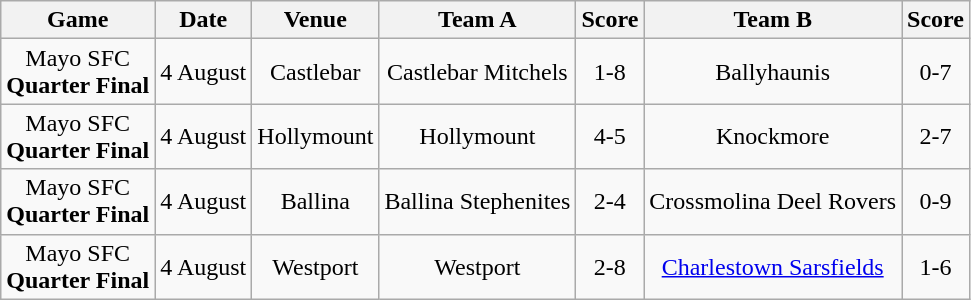<table class="wikitable">
<tr>
<th>Game</th>
<th>Date</th>
<th>Venue</th>
<th>Team A</th>
<th>Score</th>
<th>Team B</th>
<th>Score</th>
</tr>
<tr align="center">
<td>Mayo SFC<br><strong>Quarter Final</strong></td>
<td>4 August</td>
<td>Castlebar</td>
<td>Castlebar Mitchels</td>
<td>1-8</td>
<td>Ballyhaunis</td>
<td>0-7</td>
</tr>
<tr align="center">
<td>Mayo SFC<br><strong>Quarter Final</strong></td>
<td>4 August</td>
<td>Hollymount</td>
<td>Hollymount</td>
<td>4-5</td>
<td>Knockmore</td>
<td>2-7</td>
</tr>
<tr align="center">
<td>Mayo SFC<br><strong>Quarter Final</strong></td>
<td>4 August</td>
<td>Ballina</td>
<td>Ballina Stephenites</td>
<td>2-4</td>
<td>Crossmolina Deel Rovers</td>
<td>0-9</td>
</tr>
<tr align="center">
<td>Mayo SFC<br><strong>Quarter Final</strong></td>
<td>4 August</td>
<td>Westport</td>
<td>Westport</td>
<td>2-8</td>
<td><a href='#'>Charlestown Sarsfields</a></td>
<td>1-6</td>
</tr>
</table>
